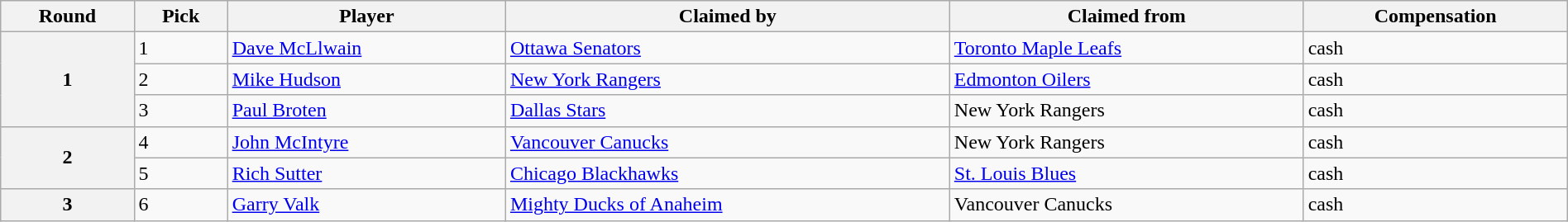<table class="wikitable" style="width: 100%">
<tr>
<th scope="col">Round</th>
<th scope="col">Pick</th>
<th scope="col">Player</th>
<th scope="col">Claimed by</th>
<th scope="col">Claimed from</th>
<th scope="col">Compensation</th>
</tr>
<tr>
<th scope="row" rowspan="3">1</th>
<td>1</td>
<td><a href='#'>Dave McLlwain</a></td>
<td><a href='#'>Ottawa Senators</a></td>
<td><a href='#'>Toronto Maple Leafs</a></td>
<td>cash</td>
</tr>
<tr>
<td>2</td>
<td><a href='#'>Mike Hudson</a></td>
<td><a href='#'>New York Rangers</a></td>
<td><a href='#'>Edmonton Oilers</a></td>
<td>cash</td>
</tr>
<tr>
<td>3</td>
<td><a href='#'>Paul Broten</a></td>
<td><a href='#'>Dallas Stars</a></td>
<td>New York Rangers</td>
<td>cash</td>
</tr>
<tr>
<th scope="row" rowspan="2">2</th>
<td>4</td>
<td><a href='#'>John McIntyre</a></td>
<td><a href='#'>Vancouver Canucks</a></td>
<td>New York Rangers</td>
<td>cash</td>
</tr>
<tr>
<td>5</td>
<td><a href='#'>Rich Sutter</a></td>
<td><a href='#'>Chicago Blackhawks</a></td>
<td><a href='#'>St. Louis Blues</a></td>
<td>cash</td>
</tr>
<tr>
<th scope="row">3</th>
<td>6</td>
<td><a href='#'>Garry Valk</a></td>
<td><a href='#'>Mighty Ducks of Anaheim</a></td>
<td>Vancouver Canucks</td>
<td>cash</td>
</tr>
</table>
